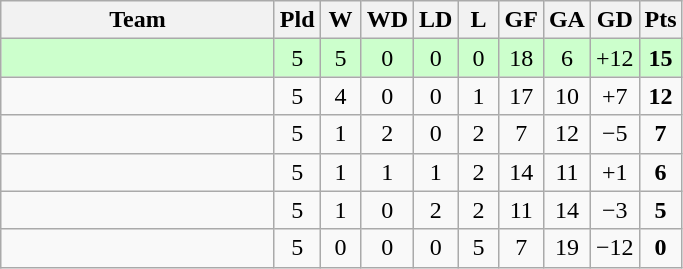<table class="wikitable" style="text-align:center">
<tr>
<th width=175>Team</th>
<th width=20>Pld</th>
<th width=20>W</th>
<th width=20>WD</th>
<th width=20>LD</th>
<th width=20>L</th>
<th width=20>GF</th>
<th width=20>GA</th>
<th width=20>GD</th>
<th width=20>Pts</th>
</tr>
<tr bgcolor=ccffcc>
<td align=left></td>
<td>5</td>
<td>5</td>
<td>0</td>
<td>0</td>
<td>0</td>
<td>18</td>
<td>6</td>
<td>+12</td>
<td><strong>15</strong></td>
</tr>
<tr>
<td align=left></td>
<td>5</td>
<td>4</td>
<td>0</td>
<td>0</td>
<td>1</td>
<td>17</td>
<td>10</td>
<td>+7</td>
<td><strong>12</strong></td>
</tr>
<tr>
<td align=left></td>
<td>5</td>
<td>1</td>
<td>2</td>
<td>0</td>
<td>2</td>
<td>7</td>
<td>12</td>
<td>−5</td>
<td><strong>7</strong></td>
</tr>
<tr>
<td align=left></td>
<td>5</td>
<td>1</td>
<td>1</td>
<td>1</td>
<td>2</td>
<td>14</td>
<td>11</td>
<td>+1</td>
<td><strong>6</strong></td>
</tr>
<tr>
<td align=left></td>
<td>5</td>
<td>1</td>
<td>0</td>
<td>2</td>
<td>2</td>
<td>11</td>
<td>14</td>
<td>−3</td>
<td><strong>5</strong></td>
</tr>
<tr>
<td align=left></td>
<td>5</td>
<td>0</td>
<td>0</td>
<td>0</td>
<td>5</td>
<td>7</td>
<td>19</td>
<td>−12</td>
<td><strong>0</strong></td>
</tr>
</table>
